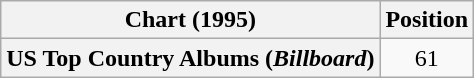<table class="wikitable plainrowheaders" style="text-align:center">
<tr>
<th scope="col">Chart (1995)</th>
<th scope="col">Position</th>
</tr>
<tr>
<th scope="row">US Top Country Albums (<em>Billboard</em>)</th>
<td>61</td>
</tr>
</table>
